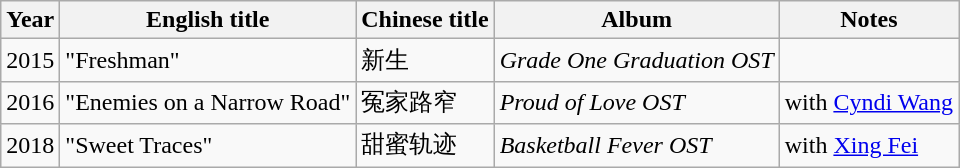<table class="wikitable sortable">
<tr>
<th>Year</th>
<th>English title</th>
<th>Chinese title</th>
<th>Album</th>
<th class="unsortable">Notes</th>
</tr>
<tr>
<td>2015</td>
<td>"Freshman"</td>
<td>新生</td>
<td><em>Grade One Graduation OST</em></td>
<td></td>
</tr>
<tr>
<td>2016</td>
<td>"Enemies on a Narrow Road"</td>
<td>冤家路窄</td>
<td><em>Proud of Love OST</em></td>
<td>with <a href='#'>Cyndi Wang</a></td>
</tr>
<tr>
<td>2018</td>
<td>"Sweet Traces"</td>
<td>甜蜜轨迹</td>
<td><em>Basketball Fever OST</em></td>
<td>with <a href='#'>Xing Fei</a></td>
</tr>
</table>
